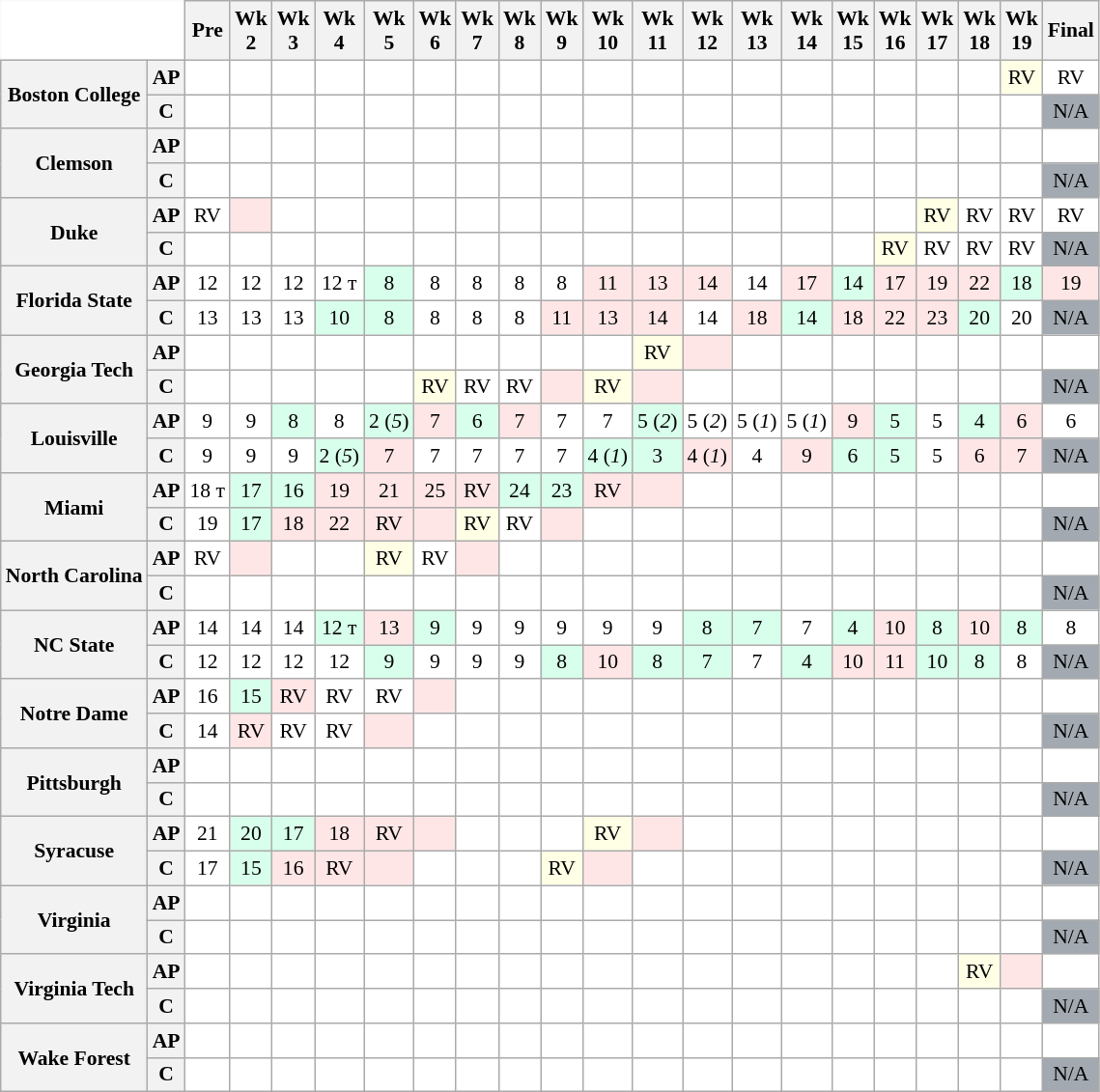<table class="wikitable" style="white-space:nowrap;font-size:90%;">
<tr>
<th colspan=2 style="background:white; border-top-style:hidden; border-left-style:hidden;"> </th>
<th>Pre</th>
<th>Wk<br>2</th>
<th>Wk<br>3</th>
<th>Wk<br>4</th>
<th>Wk<br>5</th>
<th>Wk<br>6</th>
<th>Wk<br>7</th>
<th>Wk<br>8</th>
<th>Wk<br>9</th>
<th>Wk<br>10</th>
<th>Wk<br>11</th>
<th>Wk<br>12</th>
<th>Wk<br>13</th>
<th>Wk<br>14</th>
<th>Wk<br>15</th>
<th>Wk<br>16</th>
<th>Wk<br>17</th>
<th>Wk<br>18</th>
<th>Wk<br>19</th>
<th>Final</th>
</tr>
<tr style="text-align:center;">
<th rowspan=2 style=>Boston College</th>
<th>AP</th>
<td style="background:#FFF;"></td>
<td style="background:#FFF;"></td>
<td style="background:#FFF;"></td>
<td style="background:#FFF;"></td>
<td style="background:#FFF;"></td>
<td style="background:#FFF;"></td>
<td style="background:#FFF;"></td>
<td style="background:#FFF;"></td>
<td style="background:#FFF;"></td>
<td style="background:#FFF;"></td>
<td style="background:#FFF;"></td>
<td style="background:#FFF;"></td>
<td style="background:#FFF;"></td>
<td style="background:#FFF;"></td>
<td style="background:#FFF;"></td>
<td style="background:#FFF;"></td>
<td style="background:#FFF;"></td>
<td style="background:#FFF;"></td>
<td style="background:#FFFFE6;"> RV</td>
<td style="background:#FFF;"> RV</td>
</tr>
<tr style="text-align:center;">
<th>C</th>
<td style="background:#FFF;"></td>
<td style="background:#FFF;"></td>
<td style="background:#FFF;"></td>
<td style="background:#FFF;"></td>
<td style="background:#FFF;"></td>
<td style="background:#FFF;"></td>
<td style="background:#FFF;"></td>
<td style="background:#FFF;"></td>
<td style="background:#FFF;"></td>
<td style="background:#FFF;"></td>
<td style="background:#FFF;"></td>
<td style="background:#FFF;"></td>
<td style="background:#FFF;"></td>
<td style="background:#FFF;"></td>
<td style="background:#FFF;"></td>
<td style="background:#FFF;"></td>
<td style="background:#FFF;"></td>
<td style="background:#FFF;"></td>
<td style="background:#FFF;"></td>
<td style="background:#a2a9b1;"> N/A</td>
</tr>
<tr style="text-align:center;">
<th rowspan=2 style=>Clemson</th>
<th>AP</th>
<td style="background:#FFF;"></td>
<td style="background:#FFF;"></td>
<td style="background:#FFF;"></td>
<td style="background:#FFF;"></td>
<td style="background:#FFF;"></td>
<td style="background:#FFF;"></td>
<td style="background:#FFF;"></td>
<td style="background:#FFF;"></td>
<td style="background:#FFF;"></td>
<td style="background:#FFF;"></td>
<td style="background:#FFF;"></td>
<td style="background:#FFF;"></td>
<td style="background:#FFF;"></td>
<td style="background:#FFF;"></td>
<td style="background:#FFF;"></td>
<td style="background:#FFF;"></td>
<td style="background:#FFF;"></td>
<td style="background:#FFF;"></td>
<td style="background:#FFF;"></td>
<td style="background:#FFF;"></td>
</tr>
<tr style="text-align:center;">
<th>C</th>
<td style="background:#FFF;"></td>
<td style="background:#FFF;"></td>
<td style="background:#FFF;"></td>
<td style="background:#FFF;"></td>
<td style="background:#FFF;"></td>
<td style="background:#FFF;"></td>
<td style="background:#FFF;"></td>
<td style="background:#FFF;"></td>
<td style="background:#FFF;"></td>
<td style="background:#FFF;"></td>
<td style="background:#FFF;"></td>
<td style="background:#FFF;"></td>
<td style="background:#FFF;"></td>
<td style="background:#FFF;"></td>
<td style="background:#FFF;"></td>
<td style="background:#FFF;"></td>
<td style="background:#FFF;"></td>
<td style="background:#FFF;"></td>
<td style="background:#FFF;"></td>
<td style="background:#a2a9b1;"> N/A</td>
</tr>
<tr style="text-align:center;">
<th rowspan=2 style=>Duke</th>
<th>AP</th>
<td style="background:#FFF;"> RV</td>
<td style="background:#FFE6E6;"></td>
<td style="background:#FFF;"></td>
<td style="background:#FFF;"></td>
<td style="background:#FFF;"></td>
<td style="background:#FFF;"></td>
<td style="background:#FFF;"></td>
<td style="background:#FFF;"></td>
<td style="background:#FFF;"></td>
<td style="background:#FFF;"></td>
<td style="background:#FFF;"></td>
<td style="background:#FFF;"></td>
<td style="background:#FFF;"></td>
<td style="background:#FFF;"></td>
<td style="background:#FFF;"></td>
<td style="background:#FFF;"></td>
<td style="background:#FFFFE6;"> RV</td>
<td style="background:#FFF;"> RV</td>
<td style="background:#FFF;"> RV</td>
<td style="background:#FFF;"> RV</td>
</tr>
<tr style="text-align:center;">
<th>C</th>
<td style="background:#FFF;"></td>
<td style="background:#FFF;"></td>
<td style="background:#FFF;"></td>
<td style="background:#FFF;"></td>
<td style="background:#FFF;"></td>
<td style="background:#FFF;"></td>
<td style="background:#FFF;"></td>
<td style="background:#FFF;"></td>
<td style="background:#FFF;"></td>
<td style="background:#FFF;"></td>
<td style="background:#FFF;"></td>
<td style="background:#FFF;"></td>
<td style="background:#FFF;"></td>
<td style="background:#FFF;"></td>
<td style="background:#FFF;"></td>
<td style="background:#FFFFE6;"> RV</td>
<td style="background:#FFF;"> RV</td>
<td style="background:#FFF;"> RV</td>
<td style="background:#FFF;"> RV</td>
<td style="background:#a2a9b1;"> N/A</td>
</tr>
<tr style="text-align:center;">
<th rowspan=2 style=>Florida State</th>
<th>AP</th>
<td style="background:#FFF;"> 12</td>
<td style="background:#FFF;"> 12</td>
<td style="background:#FFF;"> 12</td>
<td style="background:#FFF;"> 12 т</td>
<td style="background:#D8FFEB;"> 8</td>
<td style="background:#FFF;"> 8</td>
<td style="background:#FFF;"> 8</td>
<td style="background:#FFF;"> 8</td>
<td style="background:#FFF;"> 8</td>
<td style="background:#FFE6E6;"> 11</td>
<td style="background:#FFE6E6;"> 13</td>
<td style="background:#FFE6E6;"> 14</td>
<td style="background:#FFF;"> 14</td>
<td style="background:#FFE6E6;"> 17</td>
<td style="background:#D8FFEB;"> 14</td>
<td style="background:#FFE6E6;"> 17</td>
<td style="background:#FFE6E6;"> 19</td>
<td style="background:#FFE6E6;"> 22</td>
<td style="background:#D8FFEB;"> 18</td>
<td style="background:#FFE6E6;"> 19</td>
</tr>
<tr style="text-align:center;">
<th>C</th>
<td style="background:#FFF;"> 13</td>
<td style="background:#FFF;"> 13</td>
<td style="background:#FFF;"> 13</td>
<td style="background:#D8FFEB;"> 10</td>
<td style="background:#D8FFEB;"> 8</td>
<td style="background:#FFF;"> 8</td>
<td style="background:#FFF;"> 8</td>
<td style="background:#FFF;"> 8</td>
<td style="background:#FFE6E6;"> 11</td>
<td style="background:#FFE6E6;"> 13</td>
<td style="background:#FFE6E6;"> 14</td>
<td style="background:#FFF;"> 14</td>
<td style="background:#FFE6E6;"> 18</td>
<td style="background:#D8FFEB;"> 14</td>
<td style="background:#FFE6E6;"> 18</td>
<td style="background:#FFE6E6;"> 22</td>
<td style="background:#FFE6E6;"> 23</td>
<td style="background:#D8FFEB;"> 20</td>
<td style="background:#FFF;"> 20</td>
<td style="background:#a2a9b1;"> N/A</td>
</tr>
<tr style="text-align:center;">
<th rowspan=2 style=>Georgia Tech</th>
<th>AP</th>
<td style="background:#FFF;"></td>
<td style="background:#FFF;"></td>
<td style="background:#FFF;"></td>
<td style="background:#FFF;"></td>
<td style="background:#FFF;"></td>
<td style="background:#FFF;"></td>
<td style="background:#FFF;"></td>
<td style="background:#FFF;"></td>
<td style="background:#FFF;"></td>
<td style="background:#FFF;"></td>
<td style="background:#FFFFE6;"> RV</td>
<td style="background:#FFE6E6;"></td>
<td style="background:#FFF;"></td>
<td style="background:#FFF;"></td>
<td style="background:#FFF;"></td>
<td style="background:#FFF;"></td>
<td style="background:#FFF;"></td>
<td style="background:#FFF;"></td>
<td style="background:#FFF;"></td>
<td style="background:#FFF;"></td>
</tr>
<tr style="text-align:center;">
<th>C</th>
<td style="background:#FFF;"></td>
<td style="background:#FFF;"></td>
<td style="background:#FFF;"></td>
<td style="background:#FFF;"></td>
<td style="background:#FFF;"></td>
<td style="background:#FFFFE6;"> RV</td>
<td style="background:#FFF;"> RV</td>
<td style="background:#FFF;"> RV</td>
<td style="background:#FFE6E6;"></td>
<td style="background:#FFFFE6;"> RV</td>
<td style="background:#FFE6E6;"></td>
<td style="background:#FFF;"></td>
<td style="background:#FFF;"></td>
<td style="background:#FFF;"></td>
<td style="background:#FFF;"></td>
<td style="background:#FFF;"></td>
<td style="background:#FFF;"></td>
<td style="background:#FFF;"></td>
<td style="background:#FFF;"></td>
<td style="background:#a2a9b1;"> N/A</td>
</tr>
<tr style="text-align:center;">
<th rowspan=2 style=>Louisville</th>
<th>AP</th>
<td style="background:#FFF;"> 9</td>
<td style="background:#FFF;"> 9</td>
<td style="background:#D8FFEB;"> 8</td>
<td style="background:#FFF;"> 8</td>
<td style="background:#D8FFEB;"> 2 (<em>5</em>)</td>
<td style="background:#FFE6E6;"> 7</td>
<td style="background:#D8FFEB;"> 6</td>
<td style="background:#FFE6E6;"> 7</td>
<td style="background:#FFF;"> 7</td>
<td style="background:#FFF;"> 7</td>
<td style="background:#D8FFEB;"> 5 (<em>2</em>)</td>
<td style="background:#FFF;"> 5 (<em>2</em>)</td>
<td style="background:#FFF;"> 5 (<em>1</em>)</td>
<td style="background:#FFF;"> 5 (<em>1</em>)</td>
<td style="background:#FFE6E6;"> 9</td>
<td style="background:#D8FFEB;"> 5</td>
<td style="background:#FFF;"> 5</td>
<td style="background:#D8FFEB;"> 4</td>
<td style="background:#FFE6E6;"> 6</td>
<td style="background:#FFF;"> 6</td>
</tr>
<tr style="text-align:center;">
<th>C</th>
<td style="background:#FFF;"> 9</td>
<td style="background:#FFF;"> 9</td>
<td style="background:#FFF;"> 9</td>
<td style="background:#D8FFEB;"> 2 (<em>5</em>)</td>
<td style="background:#FFE6E6;"> 7</td>
<td style="background:#FFF;"> 7</td>
<td style="background:#FFF;"> 7</td>
<td style="background:#FFF;"> 7</td>
<td style="background:#FFF;"> 7</td>
<td style="background:#D8FFEB;"> 4 (<em>1</em>)</td>
<td style="background:#D8FFEB;"> 3</td>
<td style="background:#FFE6E6;"> 4 (<em>1</em>)</td>
<td style="background:#FFF;"> 4</td>
<td style="background:#FFE6E6;"> 9</td>
<td style="background:#D8FFEB;"> 6</td>
<td style="background:#D8FFEB;"> 5</td>
<td style="background:#FFF;"> 5</td>
<td style="background:#FFE6E6;"> 6</td>
<td style="background:#FFE6E6;"> 7</td>
<td style="background:#a2a9b1;"> N/A</td>
</tr>
<tr style="text-align:center;">
<th rowspan=2 style=>Miami</th>
<th>AP</th>
<td style="background:#FFF;"> 18 т</td>
<td style="background:#D8FFEB;"> 17</td>
<td style="background:#D8FFEB;"> 16</td>
<td style="background:#FFE6E6;"> 19</td>
<td style="background:#FFE6E6;"> 21</td>
<td style="background:#FFE6E6;"> 25</td>
<td style="background:#FFE6E6;"> RV</td>
<td style="background:#D8FFEB;"> 24</td>
<td style="background:#D8FFEB;"> 23</td>
<td style="background:#FFE6E6;"> RV</td>
<td style="background:#FFE6E6;"></td>
<td style="background:#FFF;"></td>
<td style="background:#FFF;"></td>
<td style="background:#FFF;"></td>
<td style="background:#FFF;"></td>
<td style="background:#FFF;"></td>
<td style="background:#FFF;"></td>
<td style="background:#FFF;"></td>
<td style="background:#FFF;"></td>
<td style="background:#FFF;"></td>
</tr>
<tr style="text-align:center;">
<th>C</th>
<td style="background:#FFF;"> 19</td>
<td style="background:#D8FFEB;"> 17</td>
<td style="background:#FFE6E6;"> 18</td>
<td style="background:#FFE6E6;"> 22</td>
<td style="background:#FFE6E6;"> RV</td>
<td style="background:#FFE6E6;"></td>
<td style="background:#FFFFE6;"> RV</td>
<td style="background:#FFF;"> RV</td>
<td style="background:#FFE6E6;"></td>
<td style="background:#FFF;"></td>
<td style="background:#FFF;"></td>
<td style="background:#FFF;"></td>
<td style="background:#FFF;"></td>
<td style="background:#FFF;"></td>
<td style="background:#FFF;"></td>
<td style="background:#FFF;"></td>
<td style="background:#FFF;"></td>
<td style="background:#FFF;"></td>
<td style="background:#FFF;"></td>
<td style="background:#a2a9b1;"> N/A</td>
</tr>
<tr style="text-align:center;">
<th rowspan=2 style=>North Carolina</th>
<th>AP</th>
<td style="background:#FFF;"> RV</td>
<td style="background:#FFE6E6;"></td>
<td style="background:#FFF;"></td>
<td style="background:#FFF;"></td>
<td style="background:#FFFFE6;"> RV</td>
<td style="background:#FFF;"> RV</td>
<td style="background:#FFE6E6;"></td>
<td style="background:#FFF;"></td>
<td style="background:#FFF;"></td>
<td style="background:#FFF;"></td>
<td style="background:#FFF;"></td>
<td style="background:#FFF;"></td>
<td style="background:#FFF;"></td>
<td style="background:#FFF;"></td>
<td style="background:#FFF;"></td>
<td style="background:#FFF;"></td>
<td style="background:#FFF;"></td>
<td style="background:#FFF;"></td>
<td style="background:#FFF;"></td>
<td style="background:#FFF;"></td>
</tr>
<tr style="text-align:center;">
<th>C</th>
<td style="background:#FFF;"></td>
<td style="background:#FFF;"></td>
<td style="background:#FFF;"></td>
<td style="background:#FFF;"></td>
<td style="background:#FFF;"></td>
<td style="background:#FFF;"></td>
<td style="background:#FFF;"></td>
<td style="background:#FFF;"></td>
<td style="background:#FFF;"></td>
<td style="background:#FFF;"></td>
<td style="background:#FFF;"></td>
<td style="background:#FFF;"></td>
<td style="background:#FFF;"></td>
<td style="background:#FFF;"></td>
<td style="background:#FFF;"></td>
<td style="background:#FFF;"></td>
<td style="background:#FFF;"></td>
<td style="background:#FFF;"></td>
<td style="background:#FFF;"></td>
<td style="background:#a2a9b1;"> N/A</td>
</tr>
<tr style="text-align:center;">
<th rowspan=2 style=>NC State</th>
<th>AP</th>
<td style="background:#FFF;"> 14</td>
<td style="background:#FFF;"> 14</td>
<td style="background:#FFF;"> 14</td>
<td style="background:#D8FFEB;"> 12 т</td>
<td style="background:#FFE6E6;"> 13</td>
<td style="background:#D8FFEB;"> 9</td>
<td style="background:#FFF;"> 9</td>
<td style="background:#FFF;"> 9</td>
<td style="background:#FFF;"> 9</td>
<td style="background:#FFF;"> 9</td>
<td style="background:#FFF;"> 9</td>
<td style="background:#D8FFEB;"> 8</td>
<td style="background:#D8FFEB;"> 7</td>
<td style="background:#FFF;"> 7</td>
<td style="background:#D8FFEB;"> 4</td>
<td style="background:#FFE6E6;"> 10</td>
<td style="background:#D8FFEB;"> 8</td>
<td style="background:#FFE6E6;"> 10</td>
<td style="background:#D8FFEB;"> 8</td>
<td style="background:#FFF;"> 8</td>
</tr>
<tr style="text-align:center;">
<th>C</th>
<td style="background:#FFF;"> 12</td>
<td style="background:#FFF;"> 12</td>
<td style="background:#FFF;"> 12</td>
<td style="background:#FFF;"> 12</td>
<td style="background:#D8FFEB;"> 9</td>
<td style="background:#FFF;"> 9</td>
<td style="background:#FFF;"> 9</td>
<td style="background:#FFF;"> 9</td>
<td style="background:#D8FFEB;"> 8</td>
<td style="background:#FFE6E6;"> 10</td>
<td style="background:#D8FFEB;"> 8</td>
<td style="background:#D8FFEB;"> 7</td>
<td style="background:#FFF;"> 7</td>
<td style="background:#D8FFEB;"> 4</td>
<td style="background:#FFE6E6;"> 10</td>
<td style="background:#FFE6E6;"> 11</td>
<td style="background:#D8FFEB;"> 10</td>
<td style="background:#D8FFEB;"> 8</td>
<td style="background:#FFF;"> 8</td>
<td style="background:#a2a9b1;"> N/A</td>
</tr>
<tr style="text-align:center;">
<th rowspan=2 style=>Notre Dame</th>
<th>AP</th>
<td style="background:#FFF;"> 16</td>
<td style="background:#D8FFEB;"> 15</td>
<td style="background:#FFE6E6;"> RV</td>
<td style="background:#FFF;"> RV</td>
<td style="background:#FFF;"> RV</td>
<td style="background:#FFE6E6;"></td>
<td style="background:#FFF;"></td>
<td style="background:#FFF;"></td>
<td style="background:#FFF;"></td>
<td style="background:#FFF;"></td>
<td style="background:#FFF;"></td>
<td style="background:#FFF;"></td>
<td style="background:#FFF;"></td>
<td style="background:#FFF;"></td>
<td style="background:#FFF;"></td>
<td style="background:#FFF;"></td>
<td style="background:#FFF;"></td>
<td style="background:#FFF;"></td>
<td style="background:#FFF;"></td>
<td style="background:#FFF;"></td>
</tr>
<tr style="text-align:center;">
<th>C</th>
<td style="background:#FFF;"> 14</td>
<td style="background:#FFE6E6;"> RV</td>
<td style="background:#FFF;"> RV</td>
<td style="background:#FFF;"> RV</td>
<td style="background:#FFE6E6;"></td>
<td style="background:#FFF;"></td>
<td style="background:#FFF;"></td>
<td style="background:#FFF;"></td>
<td style="background:#FFF;"></td>
<td style="background:#FFF;"></td>
<td style="background:#FFF;"></td>
<td style="background:#FFF;"></td>
<td style="background:#FFF;"></td>
<td style="background:#FFF;"></td>
<td style="background:#FFF;"></td>
<td style="background:#FFF;"></td>
<td style="background:#FFF;"></td>
<td style="background:#FFF;"></td>
<td style="background:#FFF;"></td>
<td style="background:#a2a9b1;"> N/A</td>
</tr>
<tr style="text-align:center;">
<th rowspan=2 style=>Pittsburgh</th>
<th>AP</th>
<td style="background:#FFF;"></td>
<td style="background:#FFF;"></td>
<td style="background:#FFF;"></td>
<td style="background:#FFF;"></td>
<td style="background:#FFF;"></td>
<td style="background:#FFF;"></td>
<td style="background:#FFF;"></td>
<td style="background:#FFF;"></td>
<td style="background:#FFF;"></td>
<td style="background:#FFF;"></td>
<td style="background:#FFF;"></td>
<td style="background:#FFF;"></td>
<td style="background:#FFF;"></td>
<td style="background:#FFF;"></td>
<td style="background:#FFF;"></td>
<td style="background:#FFF;"></td>
<td style="background:#FFF;"></td>
<td style="background:#FFF;"></td>
<td style="background:#FFF;"></td>
<td style="background:#FFF;"></td>
</tr>
<tr style="text-align:center;">
<th>C</th>
<td style="background:#FFF;"></td>
<td style="background:#FFF;"></td>
<td style="background:#FFF;"></td>
<td style="background:#FFF;"></td>
<td style="background:#FFF;"></td>
<td style="background:#FFF;"></td>
<td style="background:#FFF;"></td>
<td style="background:#FFF;"></td>
<td style="background:#FFF;"></td>
<td style="background:#FFF;"></td>
<td style="background:#FFF;"></td>
<td style="background:#FFF;"></td>
<td style="background:#FFF;"></td>
<td style="background:#FFF;"></td>
<td style="background:#FFF;"></td>
<td style="background:#FFF;"></td>
<td style="background:#FFF;"></td>
<td style="background:#FFF;"></td>
<td style="background:#FFF;"></td>
<td style="background:#a2a9b1;"> N/A</td>
</tr>
<tr style="text-align:center;">
<th rowspan=2 style=>Syracuse</th>
<th>AP</th>
<td style="background:#FFF;"> 21</td>
<td style="background:#D8FFEB;"> 20</td>
<td style="background:#D8FFEB;"> 17</td>
<td style="background:#FFE6E6;"> 18</td>
<td style="background:#FFE6E6;"> RV</td>
<td style="background:#FFE6E6;"></td>
<td style="background:#FFF;"></td>
<td style="background:#FFF;"></td>
<td style="background:#FFF;"></td>
<td style="background:#FFFFE6;"> RV</td>
<td style="background:#FFE6E6;"></td>
<td style="background:#FFF;"></td>
<td style="background:#FFF;"></td>
<td style="background:#FFF;"></td>
<td style="background:#FFF;"></td>
<td style="background:#FFF;"></td>
<td style="background:#FFF;"></td>
<td style="background:#FFF;"></td>
<td style="background:#FFF;"></td>
<td style="background:#FFF;"></td>
</tr>
<tr style="text-align:center;">
<th>C</th>
<td style="background:#FFF;"> 17</td>
<td style="background:#D8FFEB;"> 15</td>
<td style="background:#FFE6E6;"> 16</td>
<td style="background:#FFE6E6;"> RV</td>
<td style="background:#FFE6E6;"></td>
<td style="background:#FFF;"></td>
<td style="background:#FFF;"></td>
<td style="background:#FFF;"></td>
<td style="background:#FFFFE6;"> RV</td>
<td style="background:#FFE6E6;"></td>
<td style="background:#FFF;"></td>
<td style="background:#FFF;"></td>
<td style="background:#FFF;"></td>
<td style="background:#FFF;"></td>
<td style="background:#FFF;"></td>
<td style="background:#FFF;"></td>
<td style="background:#FFF;"></td>
<td style="background:#FFF;"></td>
<td style="background:#FFF;"></td>
<td style="background:#a2a9b1;"> N/A</td>
</tr>
<tr style="text-align:center;">
<th rowspan=2 style=>Virginia</th>
<th>AP</th>
<td style="background:#FFF;"></td>
<td style="background:#FFF;"></td>
<td style="background:#FFF;"></td>
<td style="background:#FFF;"></td>
<td style="background:#FFF;"></td>
<td style="background:#FFF;"></td>
<td style="background:#FFF;"></td>
<td style="background:#FFF;"></td>
<td style="background:#FFF;"></td>
<td style="background:#FFF;"></td>
<td style="background:#FFF;"></td>
<td style="background:#FFF;"></td>
<td style="background:#FFF;"></td>
<td style="background:#FFF;"></td>
<td style="background:#FFF;"></td>
<td style="background:#FFF;"></td>
<td style="background:#FFF;"></td>
<td style="background:#FFF;"></td>
<td style="background:#FFF;"></td>
<td style="background:#FFF;"></td>
</tr>
<tr style="text-align:center;">
<th>C</th>
<td style="background:#FFF;"></td>
<td style="background:#FFF;"></td>
<td style="background:#FFF;"></td>
<td style="background:#FFF;"></td>
<td style="background:#FFF;"></td>
<td style="background:#FFF;"></td>
<td style="background:#FFF;"></td>
<td style="background:#FFF;"></td>
<td style="background:#FFF;"></td>
<td style="background:#FFF;"></td>
<td style="background:#FFF;"></td>
<td style="background:#FFF;"></td>
<td style="background:#FFF;"></td>
<td style="background:#FFF;"></td>
<td style="background:#FFF;"></td>
<td style="background:#FFF;"></td>
<td style="background:#FFF;"></td>
<td style="background:#FFF;"></td>
<td style="background:#FFF;"></td>
<td style="background:#a2a9b1;"> N/A</td>
</tr>
<tr style="text-align:center;">
<th rowspan=2 style=>Virginia Tech</th>
<th>AP</th>
<td style="background:#FFF;"></td>
<td style="background:#FFF;"></td>
<td style="background:#FFF;"></td>
<td style="background:#FFF;"></td>
<td style="background:#FFF;"></td>
<td style="background:#FFF;"></td>
<td style="background:#FFF;"></td>
<td style="background:#FFF;"></td>
<td style="background:#FFF;"></td>
<td style="background:#FFF;"></td>
<td style="background:#FFF;"></td>
<td style="background:#FFF;"></td>
<td style="background:#FFF;"></td>
<td style="background:#FFF;"></td>
<td style="background:#FFF;"></td>
<td style="background:#FFF;"></td>
<td style="background:#FFF;"></td>
<td style="background:#FFFFE6;"> RV</td>
<td style="background:#FFE6E6;"></td>
<td style="background:#FFF;"></td>
</tr>
<tr style="text-align:center;">
<th>C</th>
<td style="background:#FFF;"></td>
<td style="background:#FFF;"></td>
<td style="background:#FFF;"></td>
<td style="background:#FFF;"></td>
<td style="background:#FFF;"></td>
<td style="background:#FFF;"></td>
<td style="background:#FFF;"></td>
<td style="background:#FFF;"></td>
<td style="background:#FFF;"></td>
<td style="background:#FFF;"></td>
<td style="background:#FFF;"></td>
<td style="background:#FFF;"></td>
<td style="background:#FFF;"></td>
<td style="background:#FFF;"></td>
<td style="background:#FFF;"></td>
<td style="background:#FFF;"></td>
<td style="background:#FFF;"></td>
<td style="background:#FFF;"></td>
<td style="background:#FFF;"></td>
<td style="background:#a2a9b1;"> N/A</td>
</tr>
<tr style="text-align:center;">
<th rowspan=2 style=>Wake Forest</th>
<th>AP</th>
<td style="background:#FFF;"></td>
<td style="background:#FFF;"></td>
<td style="background:#FFF;"></td>
<td style="background:#FFF;"></td>
<td style="background:#FFF;"></td>
<td style="background:#FFF;"></td>
<td style="background:#FFF;"></td>
<td style="background:#FFF;"></td>
<td style="background:#FFF;"></td>
<td style="background:#FFF;"></td>
<td style="background:#FFF;"></td>
<td style="background:#FFF;"></td>
<td style="background:#FFF;"></td>
<td style="background:#FFF;"></td>
<td style="background:#FFF;"></td>
<td style="background:#FFF;"></td>
<td style="background:#FFF;"></td>
<td style="background:#FFF;"></td>
<td style="background:#FFF;"></td>
<td style="background:#FFF;"></td>
</tr>
<tr style="text-align:center;">
<th>C</th>
<td style="background:#FFF;"></td>
<td style="background:#FFF;"></td>
<td style="background:#FFF;"></td>
<td style="background:#FFF;"></td>
<td style="background:#FFF;"></td>
<td style="background:#FFF;"></td>
<td style="background:#FFF;"></td>
<td style="background:#FFF;"></td>
<td style="background:#FFF;"></td>
<td style="background:#FFF;"></td>
<td style="background:#FFF;"></td>
<td style="background:#FFF;"></td>
<td style="background:#FFF;"></td>
<td style="background:#FFF;"></td>
<td style="background:#FFF;"></td>
<td style="background:#FFF;"></td>
<td style="background:#FFF;"></td>
<td style="background:#FFF;"></td>
<td style="background:#FFF;"></td>
<td style="background:#a2a9b1;"> N/A</td>
</tr>
</table>
